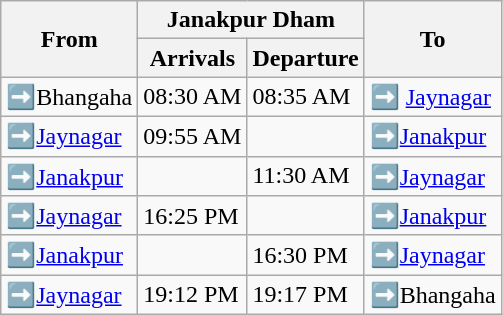<table class="wikitable">
<tr>
<th rowspan=2>From</th>
<th colspan=2>Janakpur Dham</th>
<th rowspan=2>To</th>
</tr>
<tr>
<th>Arrivals</th>
<th>Departure</th>
</tr>
<tr>
<td>➡️Bhangaha</td>
<td>08:30 AM</td>
<td>08:35 AM</td>
<td>➡️ <a href='#'>Jaynagar</a></td>
</tr>
<tr>
<td>➡️<a href='#'>Jaynagar</a></td>
<td>09:55 AM</td>
<td></td>
<td>➡️<a href='#'>Janakpur</a></td>
</tr>
<tr>
<td>➡️<a href='#'>Janakpur</a></td>
<td></td>
<td>11:30 AM</td>
<td>➡️<a href='#'>Jaynagar</a></td>
</tr>
<tr>
<td>➡️<a href='#'>Jaynagar</a></td>
<td>16:25 PM</td>
<td></td>
<td>➡️<a href='#'>Janakpur</a></td>
</tr>
<tr>
<td>➡️<a href='#'>Janakpur</a></td>
<td></td>
<td>16:30 PM</td>
<td>➡️<a href='#'>Jaynagar</a></td>
</tr>
<tr>
<td>➡️<a href='#'>Jaynagar</a></td>
<td>19:12 PM</td>
<td>19:17 PM</td>
<td>➡️Bhangaha</td>
</tr>
</table>
